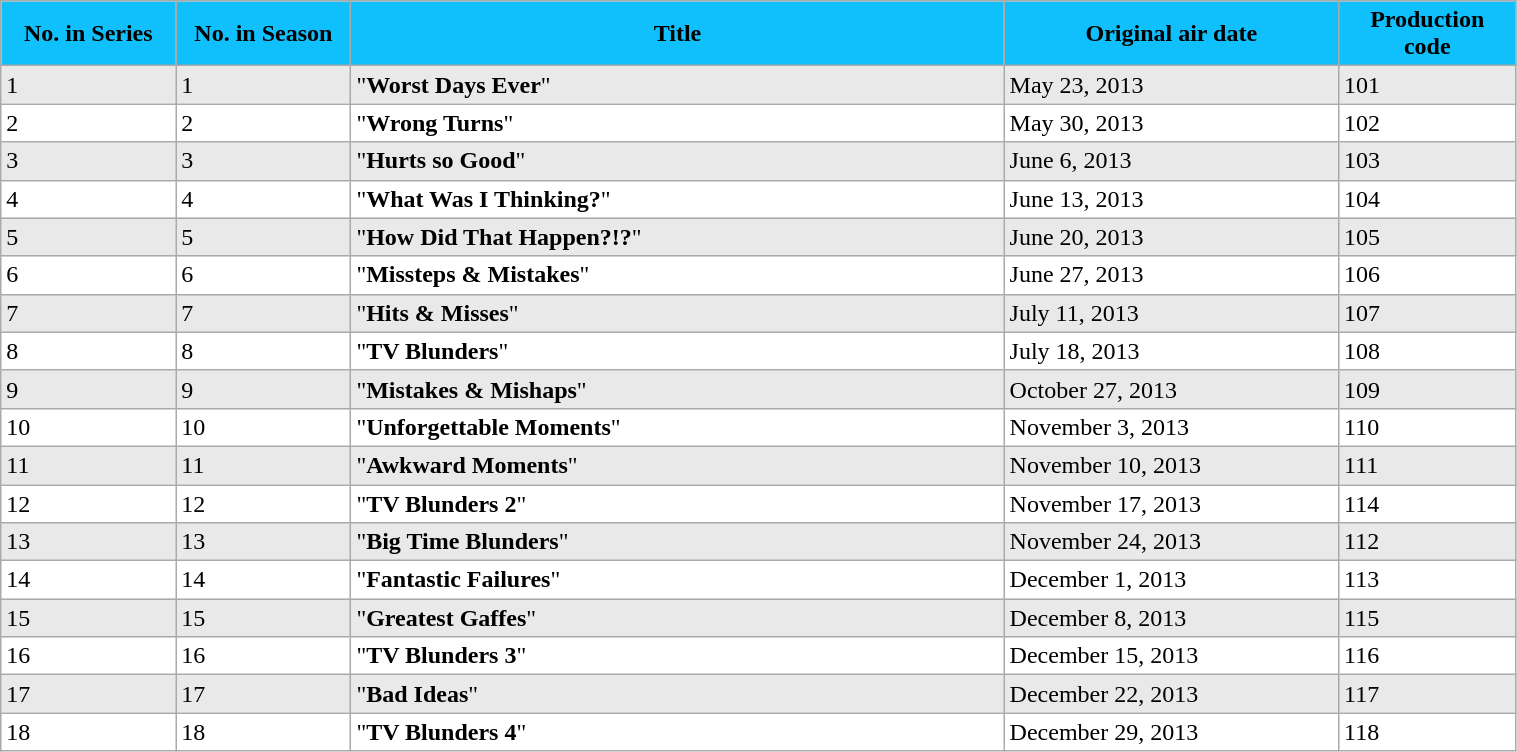<table class="wikitable" width=80%>
<tr>
<th style="background-color: #0FC0FC; width:75px;">No. in Series</th>
<th style="background-color: #0FC0FC; width:75px;">No. in Season</th>
<th style="background-color: #0FC0FC; width:300px;">Title</th>
<th style="background-color: #0FC0FC; width:150px;">Original air date</th>
<th style="background-color: #0FC0FC; width:50px;">Production code</th>
</tr>
<tr style="background-color: #e9e9e9;">
<td rowspan="1">1</td>
<td>1</td>
<td>"<strong>Worst Days Ever</strong>"</td>
<td>May 23, 2013</td>
<td>101</td>
</tr>
<tr style="background-color: #ffffff;">
<td rowspan="1">2</td>
<td>2</td>
<td>"<strong>Wrong Turns</strong>"</td>
<td>May 30, 2013</td>
<td>102</td>
</tr>
<tr style="background-color: #e9e9e9;">
<td rowspan="1">3</td>
<td>3</td>
<td>"<strong>Hurts so Good</strong>"</td>
<td>June 6, 2013</td>
<td>103</td>
</tr>
<tr style="background-color: #ffffff;">
<td rowspan="1">4</td>
<td>4</td>
<td>"<strong>What Was I Thinking?</strong>"</td>
<td>June 13, 2013</td>
<td>104</td>
</tr>
<tr style="background-color: #e9e9e9;">
<td rowspan="1">5</td>
<td>5</td>
<td>"<strong>How Did That Happen?!?</strong>"</td>
<td>June 20, 2013</td>
<td>105</td>
</tr>
<tr style="background-color: #ffffff;">
<td rowspan="1">6</td>
<td>6</td>
<td>"<strong>Missteps & Mistakes</strong>"</td>
<td>June 27, 2013</td>
<td>106</td>
</tr>
<tr style="background-color: #e9e9e9;">
<td rowspan="1">7</td>
<td>7</td>
<td>"<strong>Hits & Misses</strong>"</td>
<td>July 11, 2013</td>
<td>107</td>
</tr>
<tr style="background-color: #ffffff;">
<td rowspan="1">8</td>
<td>8</td>
<td>"<strong>TV Blunders</strong>"</td>
<td>July 18, 2013</td>
<td>108</td>
</tr>
<tr style="background-color: #e9e9e9;">
<td rowspan="1">9</td>
<td>9</td>
<td>"<strong>Mistakes & Mishaps</strong>"</td>
<td>October 27, 2013</td>
<td>109</td>
</tr>
<tr style="background-color: #ffffff;">
<td rowspan="1">10</td>
<td>10</td>
<td>"<strong>Unforgettable Moments</strong>"</td>
<td>November 3, 2013</td>
<td>110</td>
</tr>
<tr style="background-color: #e9e9e9;">
<td rowspan="1">11</td>
<td>11</td>
<td>"<strong>Awkward Moments</strong>"</td>
<td>November 10, 2013</td>
<td>111</td>
</tr>
<tr style="background-color: #ffffff;">
<td rowspan="1">12</td>
<td>12</td>
<td>"<strong>TV Blunders 2</strong>"</td>
<td>November 17, 2013</td>
<td>114</td>
</tr>
<tr style="background-color: #e9e9e9;">
<td rowspan="1">13</td>
<td>13</td>
<td>"<strong>Big Time Blunders</strong>"</td>
<td>November 24, 2013</td>
<td>112</td>
</tr>
<tr style="background-color: #ffffff;">
<td rowspan="1">14</td>
<td>14</td>
<td>"<strong>Fantastic Failures</strong>"</td>
<td>December 1, 2013</td>
<td>113</td>
</tr>
<tr style="background-color: #e9e9e9;">
<td rowspan="1">15</td>
<td>15</td>
<td>"<strong>Greatest Gaffes</strong>"</td>
<td>December 8, 2013</td>
<td>115</td>
</tr>
<tr style="background-color: #ffffff;">
<td rowspan="1">16</td>
<td>16</td>
<td>"<strong>TV Blunders 3</strong>"</td>
<td>December 15, 2013</td>
<td>116</td>
</tr>
<tr style="background-color: #e9e9e9;">
<td rowspan="1">17</td>
<td>17</td>
<td>"<strong>Bad Ideas</strong>"</td>
<td>December 22, 2013</td>
<td>117</td>
</tr>
<tr style="background-color: #ffffff;">
<td rowspan="1">18</td>
<td>18</td>
<td>"<strong>TV Blunders 4</strong>"</td>
<td>December 29, 2013</td>
<td>118</td>
</tr>
</table>
